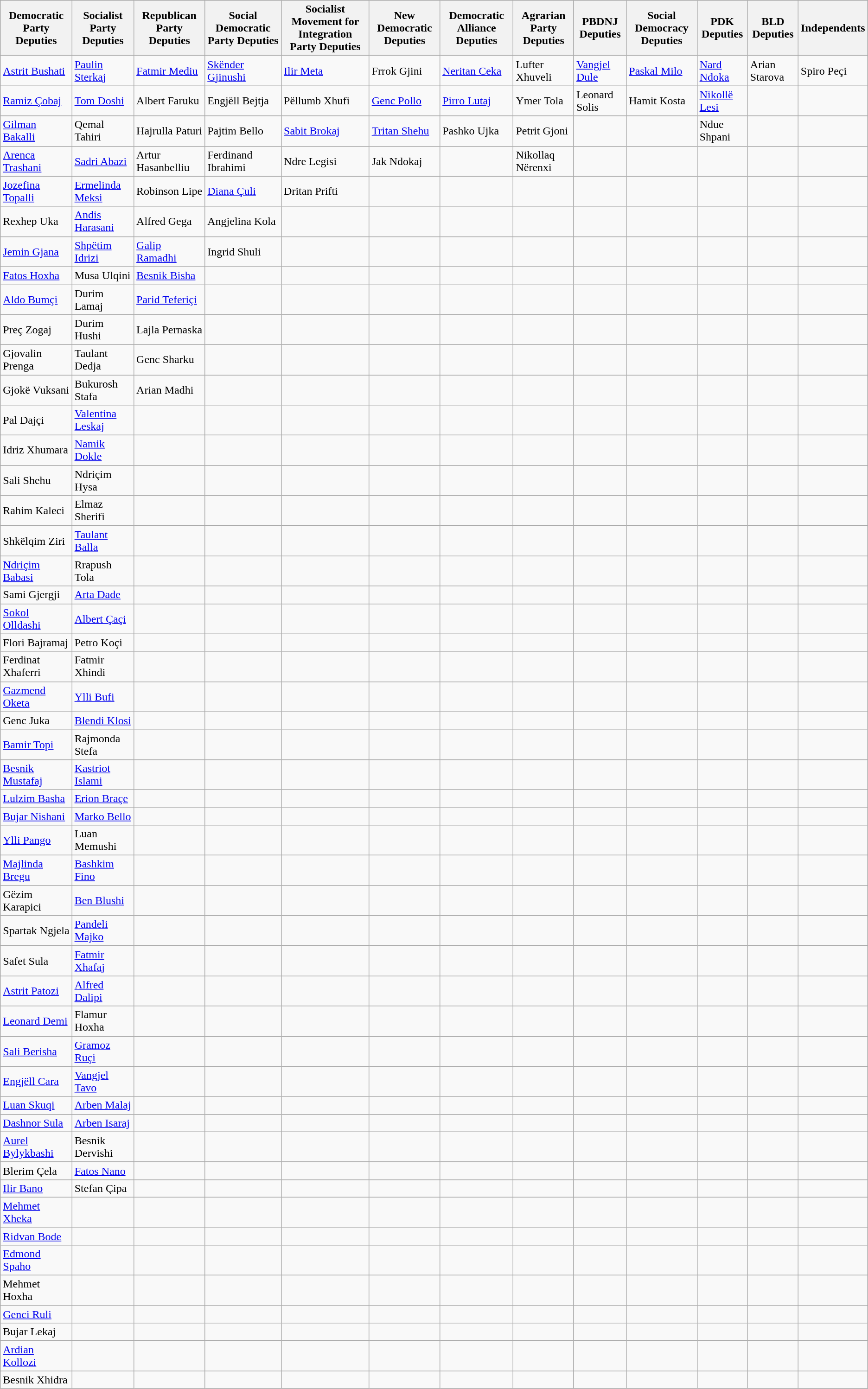<table class="wikitable">
<tr>
<th>Democratic Party Deputies</th>
<th>Socialist Party Deputies</th>
<th>Republican Party Deputies</th>
<th>Social Democratic Party Deputies</th>
<th>Socialist Movement for Integration Party Deputies</th>
<th>New Democratic Deputies</th>
<th>Democratic Alliance Deputies</th>
<th><strong>Agrarian Party Deputies</strong></th>
<th>PBDNJ Deputies</th>
<th>Social Democracy Deputies</th>
<th>PDK Deputies</th>
<th>BLD Deputies</th>
<th>Independents</th>
</tr>
<tr>
<td><a href='#'>Astrit Bushati</a></td>
<td><a href='#'>Paulin Sterkaj</a></td>
<td><a href='#'>Fatmir Mediu</a></td>
<td><a href='#'>Skënder Gjinushi</a></td>
<td><a href='#'>Ilir Meta</a></td>
<td>Frrok Gjini</td>
<td><a href='#'>Neritan Ceka</a></td>
<td>Lufter Xhuveli</td>
<td><a href='#'>Vangjel Dule</a></td>
<td><a href='#'>Paskal Milo</a></td>
<td><a href='#'>Nard Ndoka</a></td>
<td>Arian Starova</td>
<td>Spiro Peçi</td>
</tr>
<tr>
<td><a href='#'>Ramiz Çobaj</a></td>
<td><a href='#'>Tom Doshi</a></td>
<td>Albert Faruku</td>
<td>Engjëll Bejtja</td>
<td>Pëllumb Xhufi</td>
<td><a href='#'>Genc Pollo</a></td>
<td><a href='#'>Pirro Lutaj</a></td>
<td>Ymer Tola</td>
<td>Leonard Solis</td>
<td>Hamit Kosta</td>
<td><a href='#'>Nikollë Lesi</a></td>
<td></td>
<td></td>
</tr>
<tr>
<td><a href='#'>Gilman Bakalli</a></td>
<td>Qemal Tahiri</td>
<td>Hajrulla Paturi</td>
<td>Pajtim Bello</td>
<td><a href='#'>Sabit Brokaj</a></td>
<td><a href='#'>Tritan Shehu</a></td>
<td>Pashko Ujka</td>
<td>Petrit Gjoni</td>
<td></td>
<td></td>
<td>Ndue Shpani</td>
<td></td>
<td></td>
</tr>
<tr>
<td><a href='#'>Arenca Trashani</a></td>
<td><a href='#'>Sadri Abazi</a></td>
<td>Artur Hasanbelliu</td>
<td>Ferdinand Ibrahimi</td>
<td>Ndre Legisi</td>
<td>Jak Ndokaj</td>
<td></td>
<td>Nikollaq Nërenxi</td>
<td></td>
<td></td>
<td></td>
<td></td>
<td></td>
</tr>
<tr>
<td><a href='#'>Jozefina Topalli</a></td>
<td><a href='#'>Ermelinda Meksi</a></td>
<td>Robinson Lipe</td>
<td><a href='#'>Diana Çuli</a></td>
<td>Dritan Prifti</td>
<td></td>
<td></td>
<td></td>
<td></td>
<td></td>
<td></td>
<td></td>
<td></td>
</tr>
<tr>
<td>Rexhep Uka</td>
<td><a href='#'>Andis Harasani</a></td>
<td>Alfred Gega</td>
<td>Angjelina Kola</td>
<td></td>
<td></td>
<td></td>
<td></td>
<td></td>
<td></td>
<td></td>
<td></td>
<td></td>
</tr>
<tr>
<td><a href='#'>Jemin Gjana</a></td>
<td><a href='#'>Shpëtim Idrizi</a></td>
<td><a href='#'>Galip Ramadhi</a></td>
<td>Ingrid Shuli</td>
<td></td>
<td></td>
<td></td>
<td></td>
<td></td>
<td></td>
<td></td>
<td></td>
<td></td>
</tr>
<tr>
<td><a href='#'>Fatos Hoxha</a></td>
<td>Musa Ulqini</td>
<td><a href='#'>Besnik Bisha</a></td>
<td></td>
<td></td>
<td></td>
<td></td>
<td></td>
<td></td>
<td></td>
<td></td>
<td></td>
<td></td>
</tr>
<tr>
<td><a href='#'>Aldo Bumçi</a></td>
<td>Durim Lamaj</td>
<td><a href='#'>Parid Teferiçi</a></td>
<td></td>
<td></td>
<td></td>
<td></td>
<td></td>
<td></td>
<td></td>
<td></td>
<td></td>
<td></td>
</tr>
<tr>
<td>Preç Zogaj</td>
<td>Durim Hushi</td>
<td>Lajla Pernaska</td>
<td></td>
<td></td>
<td></td>
<td></td>
<td></td>
<td></td>
<td></td>
<td></td>
<td></td>
<td></td>
</tr>
<tr>
<td>Gjovalin Prenga</td>
<td>Taulant Dedja</td>
<td>Genc Sharku</td>
<td></td>
<td></td>
<td></td>
<td></td>
<td></td>
<td></td>
<td></td>
<td></td>
<td></td>
<td></td>
</tr>
<tr>
<td>Gjokë Vuksani</td>
<td>Bukurosh Stafa</td>
<td>Arian Madhi</td>
<td></td>
<td></td>
<td></td>
<td></td>
<td></td>
<td></td>
<td></td>
<td></td>
<td></td>
<td></td>
</tr>
<tr>
<td>Pal Dajçi</td>
<td><a href='#'>Valentina Leskaj</a></td>
<td></td>
<td></td>
<td></td>
<td></td>
<td></td>
<td></td>
<td></td>
<td></td>
<td></td>
<td></td>
<td></td>
</tr>
<tr>
<td>Idriz Xhumara</td>
<td><a href='#'>Namik Dokle</a></td>
<td></td>
<td></td>
<td></td>
<td></td>
<td></td>
<td></td>
<td></td>
<td></td>
<td></td>
<td></td>
<td></td>
</tr>
<tr>
<td>Sali Shehu</td>
<td>Ndriçim Hysa</td>
<td></td>
<td></td>
<td></td>
<td></td>
<td></td>
<td></td>
<td></td>
<td></td>
<td></td>
<td></td>
<td></td>
</tr>
<tr>
<td>Rahim Kaleci</td>
<td>Elmaz Sherifi</td>
<td></td>
<td></td>
<td></td>
<td></td>
<td></td>
<td></td>
<td></td>
<td></td>
<td></td>
<td></td>
<td></td>
</tr>
<tr>
<td>Shkëlqim Ziri</td>
<td><a href='#'>Taulant Balla</a></td>
<td></td>
<td></td>
<td></td>
<td></td>
<td></td>
<td></td>
<td></td>
<td></td>
<td></td>
<td></td>
<td></td>
</tr>
<tr>
<td><a href='#'>Ndriçim Babasi</a></td>
<td>Rrapush Tola</td>
<td></td>
<td></td>
<td></td>
<td></td>
<td></td>
<td></td>
<td></td>
<td></td>
<td></td>
<td></td>
<td></td>
</tr>
<tr>
<td>Sami Gjergji</td>
<td><a href='#'>Arta Dade</a></td>
<td></td>
<td></td>
<td></td>
<td></td>
<td></td>
<td></td>
<td></td>
<td></td>
<td></td>
<td></td>
<td></td>
</tr>
<tr>
<td><a href='#'>Sokol Olldashi</a></td>
<td><a href='#'>Albert Çaçi</a></td>
<td></td>
<td></td>
<td></td>
<td></td>
<td></td>
<td></td>
<td></td>
<td></td>
<td></td>
<td></td>
<td></td>
</tr>
<tr>
<td>Flori Bajramaj</td>
<td>Petro Koçi</td>
<td></td>
<td></td>
<td></td>
<td></td>
<td></td>
<td></td>
<td></td>
<td></td>
<td></td>
<td></td>
<td></td>
</tr>
<tr>
<td>Ferdinat Xhaferri</td>
<td>Fatmir Xhindi</td>
<td></td>
<td></td>
<td></td>
<td></td>
<td></td>
<td></td>
<td></td>
<td></td>
<td></td>
<td></td>
<td></td>
</tr>
<tr>
<td><a href='#'>Gazmend Oketa</a></td>
<td><a href='#'>Ylli Bufi</a></td>
<td></td>
<td></td>
<td></td>
<td></td>
<td></td>
<td></td>
<td></td>
<td></td>
<td></td>
<td></td>
<td></td>
</tr>
<tr>
<td>Genc Juka</td>
<td><a href='#'>Blendi Klosi</a></td>
<td></td>
<td></td>
<td></td>
<td></td>
<td></td>
<td></td>
<td></td>
<td></td>
<td></td>
<td></td>
<td></td>
</tr>
<tr>
<td><a href='#'>Bamir Topi</a></td>
<td>Rajmonda Stefa</td>
<td></td>
<td></td>
<td></td>
<td></td>
<td></td>
<td></td>
<td></td>
<td></td>
<td></td>
<td></td>
<td></td>
</tr>
<tr>
<td><a href='#'>Besnik Mustafaj</a></td>
<td><a href='#'>Kastriot Islami</a></td>
<td></td>
<td></td>
<td></td>
<td></td>
<td></td>
<td></td>
<td></td>
<td></td>
<td></td>
<td></td>
<td></td>
</tr>
<tr>
<td><a href='#'>Lulzim Basha</a></td>
<td><a href='#'>Erion Braçe</a></td>
<td></td>
<td></td>
<td></td>
<td></td>
<td></td>
<td></td>
<td></td>
<td></td>
<td></td>
<td></td>
<td></td>
</tr>
<tr>
<td><a href='#'>Bujar Nishani</a></td>
<td><a href='#'>Marko Bello</a></td>
<td></td>
<td></td>
<td></td>
<td></td>
<td></td>
<td></td>
<td></td>
<td></td>
<td></td>
<td></td>
<td></td>
</tr>
<tr>
<td><a href='#'>Ylli Pango</a></td>
<td>Luan Memushi</td>
<td></td>
<td></td>
<td></td>
<td></td>
<td></td>
<td></td>
<td></td>
<td></td>
<td></td>
<td></td>
<td></td>
</tr>
<tr>
<td><a href='#'>Majlinda Bregu</a></td>
<td><a href='#'>Bashkim Fino</a></td>
<td></td>
<td></td>
<td></td>
<td></td>
<td></td>
<td></td>
<td></td>
<td></td>
<td></td>
<td></td>
<td></td>
</tr>
<tr>
<td>Gëzim Karapici</td>
<td><a href='#'>Ben Blushi</a></td>
<td></td>
<td></td>
<td></td>
<td></td>
<td></td>
<td></td>
<td></td>
<td></td>
<td></td>
<td></td>
<td></td>
</tr>
<tr>
<td>Spartak Ngjela</td>
<td><a href='#'>Pandeli Majko</a></td>
<td></td>
<td></td>
<td></td>
<td></td>
<td></td>
<td></td>
<td></td>
<td></td>
<td></td>
<td></td>
<td></td>
</tr>
<tr>
<td>Safet Sula</td>
<td><a href='#'>Fatmir Xhafaj</a></td>
<td></td>
<td></td>
<td></td>
<td></td>
<td></td>
<td></td>
<td></td>
<td></td>
<td></td>
<td></td>
<td></td>
</tr>
<tr>
<td><a href='#'>Astrit Patozi</a></td>
<td><a href='#'>Alfred Dalipi</a></td>
<td></td>
<td></td>
<td></td>
<td></td>
<td></td>
<td></td>
<td></td>
<td></td>
<td></td>
<td></td>
<td></td>
</tr>
<tr>
<td><a href='#'>Leonard Demi</a></td>
<td>Flamur Hoxha</td>
<td></td>
<td></td>
<td></td>
<td></td>
<td></td>
<td></td>
<td></td>
<td></td>
<td></td>
<td></td>
<td></td>
</tr>
<tr>
<td><a href='#'>Sali Berisha</a></td>
<td><a href='#'>Gramoz Ruçi</a></td>
<td></td>
<td></td>
<td></td>
<td></td>
<td></td>
<td></td>
<td></td>
<td></td>
<td></td>
<td></td>
<td></td>
</tr>
<tr>
<td><a href='#'>Engjëll Cara</a></td>
<td><a href='#'>Vangjel Tavo</a></td>
<td></td>
<td></td>
<td></td>
<td></td>
<td></td>
<td></td>
<td></td>
<td></td>
<td></td>
<td></td>
<td></td>
</tr>
<tr>
<td><a href='#'>Luan Skuqi</a></td>
<td><a href='#'>Arben Malaj</a></td>
<td></td>
<td></td>
<td></td>
<td></td>
<td></td>
<td></td>
<td></td>
<td></td>
<td></td>
<td></td>
<td></td>
</tr>
<tr>
<td><a href='#'>Dashnor Sula</a></td>
<td><a href='#'>Arben Isaraj</a></td>
<td></td>
<td></td>
<td></td>
<td></td>
<td></td>
<td></td>
<td></td>
<td></td>
<td></td>
<td></td>
<td></td>
</tr>
<tr>
<td><a href='#'>Aurel Bylykbashi</a></td>
<td>Besnik Dervishi</td>
<td></td>
<td></td>
<td></td>
<td></td>
<td></td>
<td></td>
<td></td>
<td></td>
<td></td>
<td></td>
<td></td>
</tr>
<tr>
<td>Blerim Çela</td>
<td><a href='#'>Fatos Nano</a></td>
<td></td>
<td></td>
<td></td>
<td></td>
<td></td>
<td></td>
<td></td>
<td></td>
<td></td>
<td></td>
<td></td>
</tr>
<tr>
<td><a href='#'>Ilir Bano</a></td>
<td>Stefan Çipa</td>
<td></td>
<td></td>
<td></td>
<td></td>
<td></td>
<td></td>
<td></td>
<td></td>
<td></td>
<td></td>
<td></td>
</tr>
<tr>
<td><a href='#'>Mehmet Xheka</a></td>
<td></td>
<td></td>
<td></td>
<td></td>
<td></td>
<td></td>
<td></td>
<td></td>
<td></td>
<td></td>
<td></td>
<td></td>
</tr>
<tr>
<td><a href='#'>Ridvan Bode</a></td>
<td></td>
<td></td>
<td></td>
<td></td>
<td></td>
<td></td>
<td></td>
<td></td>
<td></td>
<td></td>
<td></td>
<td></td>
</tr>
<tr>
<td><a href='#'>Edmond Spaho</a></td>
<td></td>
<td></td>
<td></td>
<td></td>
<td></td>
<td></td>
<td></td>
<td></td>
<td></td>
<td></td>
<td></td>
<td></td>
</tr>
<tr>
<td>Mehmet Hoxha</td>
<td></td>
<td></td>
<td></td>
<td></td>
<td></td>
<td></td>
<td></td>
<td></td>
<td></td>
<td></td>
<td></td>
<td></td>
</tr>
<tr>
<td><a href='#'>Genci Ruli</a></td>
<td></td>
<td></td>
<td></td>
<td></td>
<td></td>
<td></td>
<td></td>
<td></td>
<td></td>
<td></td>
<td></td>
<td></td>
</tr>
<tr>
<td>Bujar Lekaj</td>
<td></td>
<td></td>
<td></td>
<td></td>
<td></td>
<td></td>
<td></td>
<td></td>
<td></td>
<td></td>
<td></td>
<td></td>
</tr>
<tr>
<td><a href='#'>Ardian Kollozi</a></td>
<td></td>
<td></td>
<td></td>
<td></td>
<td></td>
<td></td>
<td></td>
<td></td>
<td></td>
<td></td>
<td></td>
<td></td>
</tr>
<tr>
<td>Besnik Xhidra</td>
<td></td>
<td></td>
<td></td>
<td></td>
<td></td>
<td></td>
<td></td>
<td></td>
<td></td>
<td></td>
<td></td>
<td></td>
</tr>
</table>
